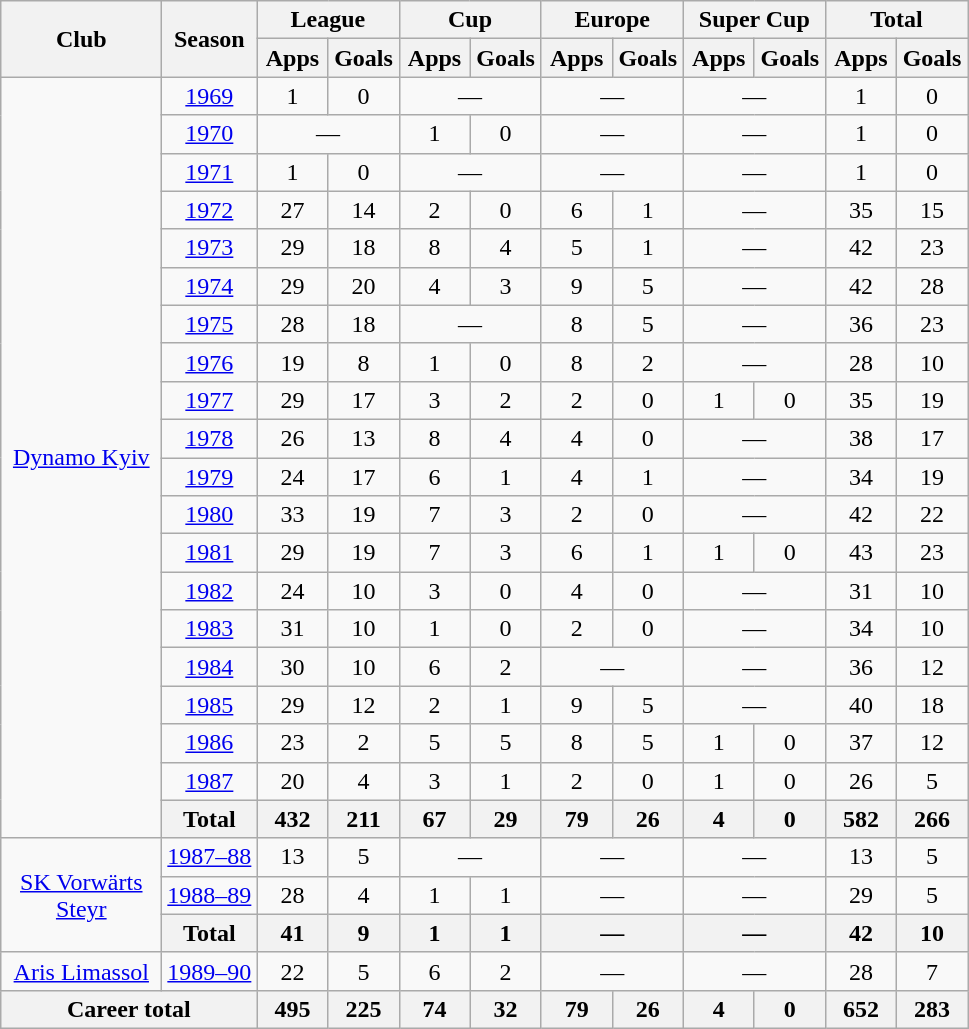<table class="wikitable" style="text-align:center">
<tr>
<th rowspan="2" width="100">Club</th>
<th rowspan="2">Season</th>
<th colspan="2">League</th>
<th colspan="2">Cup</th>
<th colspan="2">Europe</th>
<th colspan="2">Super Cup</th>
<th colspan="2">Total</th>
</tr>
<tr>
<th width="40">Apps</th>
<th width="40">Goals</th>
<th width="40">Apps</th>
<th width="40">Goals</th>
<th width="40">Apps</th>
<th width="40">Goals</th>
<th width="40">Apps</th>
<th width="40">Goals</th>
<th width="40">Apps</th>
<th width="40">Goals</th>
</tr>
<tr>
<td rowspan="20"><a href='#'>Dynamo Kyiv</a></td>
<td><a href='#'>1969</a></td>
<td>1</td>
<td>0</td>
<td colspan="2">—</td>
<td colspan="2">—</td>
<td colspan="2">—</td>
<td>1</td>
<td>0</td>
</tr>
<tr>
<td><a href='#'>1970</a></td>
<td colspan="2">—</td>
<td>1</td>
<td>0</td>
<td colspan="2">—</td>
<td colspan="2">—</td>
<td>1</td>
<td>0</td>
</tr>
<tr>
<td><a href='#'>1971</a></td>
<td>1</td>
<td>0</td>
<td colspan="2">—</td>
<td colspan="2">—</td>
<td colspan="2">—</td>
<td>1</td>
<td>0</td>
</tr>
<tr>
<td><a href='#'>1972</a></td>
<td>27</td>
<td>14</td>
<td>2</td>
<td>0</td>
<td>6</td>
<td>1</td>
<td colspan="2">—</td>
<td>35</td>
<td>15</td>
</tr>
<tr>
<td><a href='#'>1973</a></td>
<td>29</td>
<td>18</td>
<td>8</td>
<td>4</td>
<td>5</td>
<td>1</td>
<td colspan="2">—</td>
<td>42</td>
<td>23</td>
</tr>
<tr>
<td><a href='#'>1974</a></td>
<td>29</td>
<td>20</td>
<td>4</td>
<td>3</td>
<td>9</td>
<td>5</td>
<td colspan="2">—</td>
<td>42</td>
<td>28</td>
</tr>
<tr>
<td><a href='#'>1975</a></td>
<td>28</td>
<td>18</td>
<td colspan="2">—</td>
<td>8</td>
<td>5</td>
<td colspan="2">—</td>
<td>36</td>
<td>23</td>
</tr>
<tr>
<td><a href='#'>1976</a></td>
<td>19</td>
<td>8</td>
<td>1</td>
<td>0</td>
<td>8</td>
<td>2</td>
<td colspan="2">—</td>
<td>28</td>
<td>10</td>
</tr>
<tr>
<td><a href='#'>1977</a></td>
<td>29</td>
<td>17</td>
<td>3</td>
<td>2</td>
<td>2</td>
<td>0</td>
<td>1</td>
<td>0</td>
<td>35</td>
<td>19</td>
</tr>
<tr>
<td><a href='#'>1978</a></td>
<td>26</td>
<td>13</td>
<td>8</td>
<td>4</td>
<td>4</td>
<td>0</td>
<td colspan="2">—</td>
<td>38</td>
<td>17</td>
</tr>
<tr>
<td><a href='#'>1979</a></td>
<td>24</td>
<td>17</td>
<td>6</td>
<td>1</td>
<td>4</td>
<td>1</td>
<td colspan="2">—</td>
<td>34</td>
<td>19</td>
</tr>
<tr>
<td><a href='#'>1980</a></td>
<td>33</td>
<td>19</td>
<td>7</td>
<td>3</td>
<td>2</td>
<td>0</td>
<td colspan="2">—</td>
<td>42</td>
<td>22</td>
</tr>
<tr>
<td><a href='#'>1981</a></td>
<td>29</td>
<td>19</td>
<td>7</td>
<td>3</td>
<td>6</td>
<td>1</td>
<td>1</td>
<td>0</td>
<td>43</td>
<td>23</td>
</tr>
<tr>
<td><a href='#'>1982</a></td>
<td>24</td>
<td>10</td>
<td>3</td>
<td>0</td>
<td>4</td>
<td>0</td>
<td colspan="2">—</td>
<td>31</td>
<td>10</td>
</tr>
<tr>
<td><a href='#'>1983</a></td>
<td>31</td>
<td>10</td>
<td>1</td>
<td>0</td>
<td>2</td>
<td>0</td>
<td colspan="2">—</td>
<td>34</td>
<td>10</td>
</tr>
<tr>
<td><a href='#'>1984</a></td>
<td>30</td>
<td>10</td>
<td>6</td>
<td>2</td>
<td colspan="2">—</td>
<td colspan="2">—</td>
<td>36</td>
<td>12</td>
</tr>
<tr>
<td><a href='#'>1985</a></td>
<td>29</td>
<td>12</td>
<td>2</td>
<td>1</td>
<td>9</td>
<td>5</td>
<td colspan="2">—</td>
<td>40</td>
<td>18</td>
</tr>
<tr>
<td><a href='#'>1986</a></td>
<td>23</td>
<td>2</td>
<td>5</td>
<td>5</td>
<td>8</td>
<td>5</td>
<td>1</td>
<td>0</td>
<td>37</td>
<td>12</td>
</tr>
<tr>
<td><a href='#'>1987</a></td>
<td>20</td>
<td>4</td>
<td>3</td>
<td>1</td>
<td>2</td>
<td>0</td>
<td>1</td>
<td>0</td>
<td>26</td>
<td>5</td>
</tr>
<tr>
<th>Total</th>
<th>432</th>
<th>211</th>
<th>67</th>
<th>29</th>
<th>79</th>
<th>26</th>
<th>4</th>
<th>0</th>
<th>582</th>
<th>266</th>
</tr>
<tr>
<td rowspan="3"><a href='#'>SK Vorwärts Steyr</a></td>
<td><a href='#'>1987–88</a></td>
<td>13</td>
<td>5</td>
<td colspan="2">—</td>
<td colspan="2">—</td>
<td colspan="2">—</td>
<td>13</td>
<td>5</td>
</tr>
<tr>
<td><a href='#'>1988–89</a></td>
<td>28</td>
<td>4</td>
<td>1</td>
<td>1</td>
<td colspan="2">—</td>
<td colspan="2">—</td>
<td>29</td>
<td>5</td>
</tr>
<tr>
<th>Total</th>
<th>41</th>
<th>9</th>
<th>1</th>
<th>1</th>
<th colspan="2">—</th>
<th colspan="2">—</th>
<th>42</th>
<th>10</th>
</tr>
<tr>
<td><a href='#'>Aris Limassol</a></td>
<td><a href='#'>1989–90</a></td>
<td>22</td>
<td>5</td>
<td>6</td>
<td>2</td>
<td colspan="2">—</td>
<td colspan="2">—</td>
<td>28</td>
<td>7</td>
</tr>
<tr>
<th colspan="2">Career total</th>
<th>495</th>
<th>225</th>
<th>74</th>
<th>32</th>
<th>79</th>
<th>26</th>
<th>4</th>
<th>0</th>
<th>652</th>
<th>283</th>
</tr>
</table>
